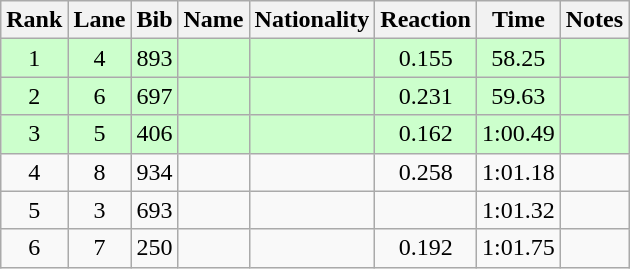<table class="wikitable sortable" style="text-align:center">
<tr>
<th>Rank</th>
<th>Lane</th>
<th>Bib</th>
<th>Name</th>
<th>Nationality</th>
<th>Reaction</th>
<th>Time</th>
<th>Notes</th>
</tr>
<tr bgcolor=ccffcc>
<td>1</td>
<td>4</td>
<td>893</td>
<td align=left></td>
<td align=left></td>
<td>0.155</td>
<td>58.25</td>
<td><strong></strong></td>
</tr>
<tr bgcolor=ccffcc>
<td>2</td>
<td>6</td>
<td>697</td>
<td align=left></td>
<td align=left></td>
<td>0.231</td>
<td>59.63</td>
<td><strong></strong></td>
</tr>
<tr bgcolor=ccffcc>
<td>3</td>
<td>5</td>
<td>406</td>
<td align=left></td>
<td align=left></td>
<td>0.162</td>
<td>1:00.49</td>
<td><strong></strong></td>
</tr>
<tr>
<td>4</td>
<td>8</td>
<td>934</td>
<td align=left></td>
<td align=left></td>
<td>0.258</td>
<td>1:01.18</td>
<td></td>
</tr>
<tr>
<td>5</td>
<td>3</td>
<td>693</td>
<td align=left></td>
<td align=left></td>
<td></td>
<td>1:01.32</td>
<td></td>
</tr>
<tr>
<td>6</td>
<td>7</td>
<td>250</td>
<td align=left></td>
<td align=left></td>
<td>0.192</td>
<td>1:01.75</td>
<td></td>
</tr>
</table>
